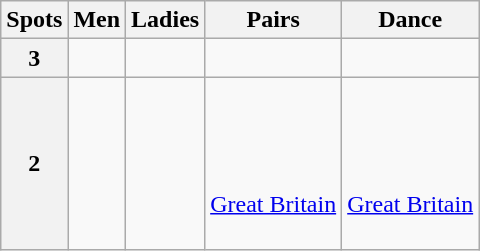<table class="wikitable">
<tr>
<th>Spots</th>
<th>Men</th>
<th>Ladies</th>
<th>Pairs</th>
<th>Dance</th>
</tr>
<tr>
<th>3</th>
<td valign="top"> <br> </td>
<td valign="top"></td>
<td valign="top"> <br> </td>
<td valign="top"> <br> </td>
</tr>
<tr>
<th>2</th>
<td valign="top"> <br>  <br>  <br>  <br>  <br>  <br> </td>
<td valign="top"> <br>  <br>  <br>  <br> </td>
<td valign="top"> <br>  <br>  <br>  <br>  <a href='#'>Great Britain</a></td>
<td valign="top"> <br>  <br>  <br>  <br>  <a href='#'>Great Britain</a></td>
</tr>
</table>
